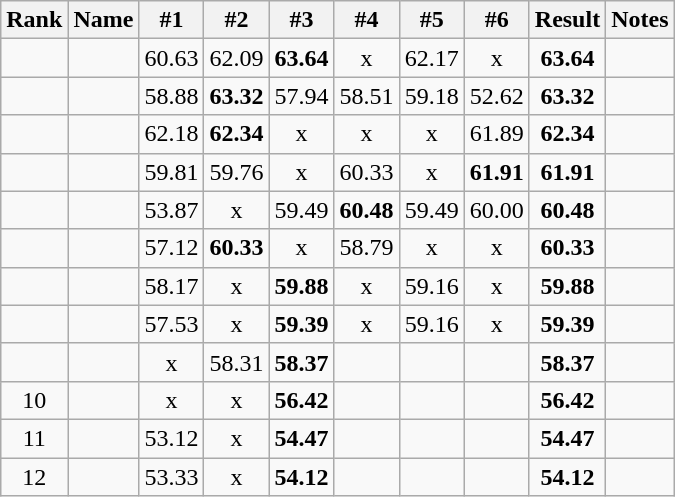<table class="wikitable sortable" style="text-align:center">
<tr>
<th>Rank</th>
<th>Name</th>
<th>#1</th>
<th>#2</th>
<th>#3</th>
<th>#4</th>
<th>#5</th>
<th>#6</th>
<th>Result</th>
<th>Notes</th>
</tr>
<tr>
<td></td>
<td align="left"></td>
<td>60.63</td>
<td>62.09</td>
<td><strong>63.64</strong></td>
<td>x</td>
<td>62.17</td>
<td>x</td>
<td><strong>63.64</strong></td>
<td></td>
</tr>
<tr>
<td></td>
<td align="left"></td>
<td>58.88</td>
<td><strong>63.32</strong></td>
<td>57.94</td>
<td>58.51</td>
<td>59.18</td>
<td>52.62</td>
<td><strong>63.32</strong></td>
<td></td>
</tr>
<tr>
<td></td>
<td align="left"></td>
<td>62.18</td>
<td><strong>62.34</strong></td>
<td>x</td>
<td>x</td>
<td>x</td>
<td>61.89</td>
<td><strong>62.34</strong></td>
<td></td>
</tr>
<tr>
<td></td>
<td align="left"></td>
<td>59.81</td>
<td>59.76</td>
<td>x</td>
<td>60.33</td>
<td>x</td>
<td><strong>61.91</strong></td>
<td><strong>61.91</strong></td>
<td></td>
</tr>
<tr>
<td></td>
<td align="left"></td>
<td>53.87</td>
<td>x</td>
<td>59.49</td>
<td><strong>60.48</strong></td>
<td>59.49</td>
<td>60.00</td>
<td><strong>60.48</strong></td>
<td></td>
</tr>
<tr>
<td></td>
<td align="left"></td>
<td>57.12</td>
<td><strong>60.33</strong></td>
<td>x</td>
<td>58.79</td>
<td>x</td>
<td>x</td>
<td><strong>60.33</strong></td>
<td></td>
</tr>
<tr>
<td></td>
<td align="left"></td>
<td>58.17</td>
<td>x</td>
<td><strong>59.88</strong></td>
<td>x</td>
<td>59.16</td>
<td>x</td>
<td><strong>59.88</strong></td>
<td></td>
</tr>
<tr>
<td></td>
<td align="left"></td>
<td>57.53</td>
<td>x</td>
<td><strong>59.39</strong></td>
<td>x</td>
<td>59.16</td>
<td>x</td>
<td><strong>59.39</strong></td>
<td></td>
</tr>
<tr>
<td></td>
<td align="left"></td>
<td>x</td>
<td>58.31</td>
<td><strong>58.37</strong></td>
<td></td>
<td></td>
<td></td>
<td><strong>58.37</strong></td>
<td></td>
</tr>
<tr>
<td>10</td>
<td align="left"></td>
<td>x</td>
<td>x</td>
<td><strong>56.42</strong></td>
<td></td>
<td></td>
<td></td>
<td><strong>56.42</strong></td>
<td></td>
</tr>
<tr>
<td>11</td>
<td align="left"></td>
<td>53.12</td>
<td>x</td>
<td><strong>54.47</strong></td>
<td></td>
<td></td>
<td></td>
<td><strong>54.47</strong></td>
<td></td>
</tr>
<tr>
<td>12</td>
<td align="left"></td>
<td>53.33</td>
<td>x</td>
<td><strong>54.12</strong></td>
<td></td>
<td></td>
<td></td>
<td><strong>54.12</strong></td>
<td></td>
</tr>
</table>
